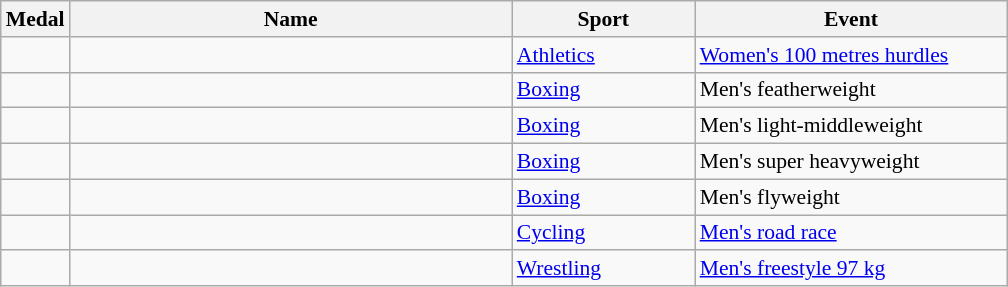<table class="wikitable sortable"  style="font-size:90%">
<tr>
<th>Medal</th>
<th style="width:20em">Name</th>
<th style="width:8em">Sport</th>
<th style="width:14em">Event</th>
</tr>
<tr>
<td></td>
<td></td>
<td><a href='#'>Athletics</a></td>
<td><a href='#'>Women's 100 metres hurdles</a></td>
</tr>
<tr>
<td></td>
<td></td>
<td><a href='#'>Boxing</a></td>
<td>Men's featherweight</td>
</tr>
<tr>
<td></td>
<td></td>
<td><a href='#'>Boxing</a></td>
<td>Men's light-middleweight</td>
</tr>
<tr>
<td></td>
<td></td>
<td><a href='#'>Boxing</a></td>
<td>Men's super heavyweight</td>
</tr>
<tr>
<td></td>
<td></td>
<td><a href='#'>Boxing</a></td>
<td>Men's flyweight</td>
</tr>
<tr>
<td></td>
<td></td>
<td><a href='#'>Cycling</a></td>
<td><a href='#'>Men's road race</a></td>
</tr>
<tr>
<td></td>
<td></td>
<td><a href='#'>Wrestling</a></td>
<td><a href='#'>Men's freestyle 97 kg</a></td>
</tr>
</table>
